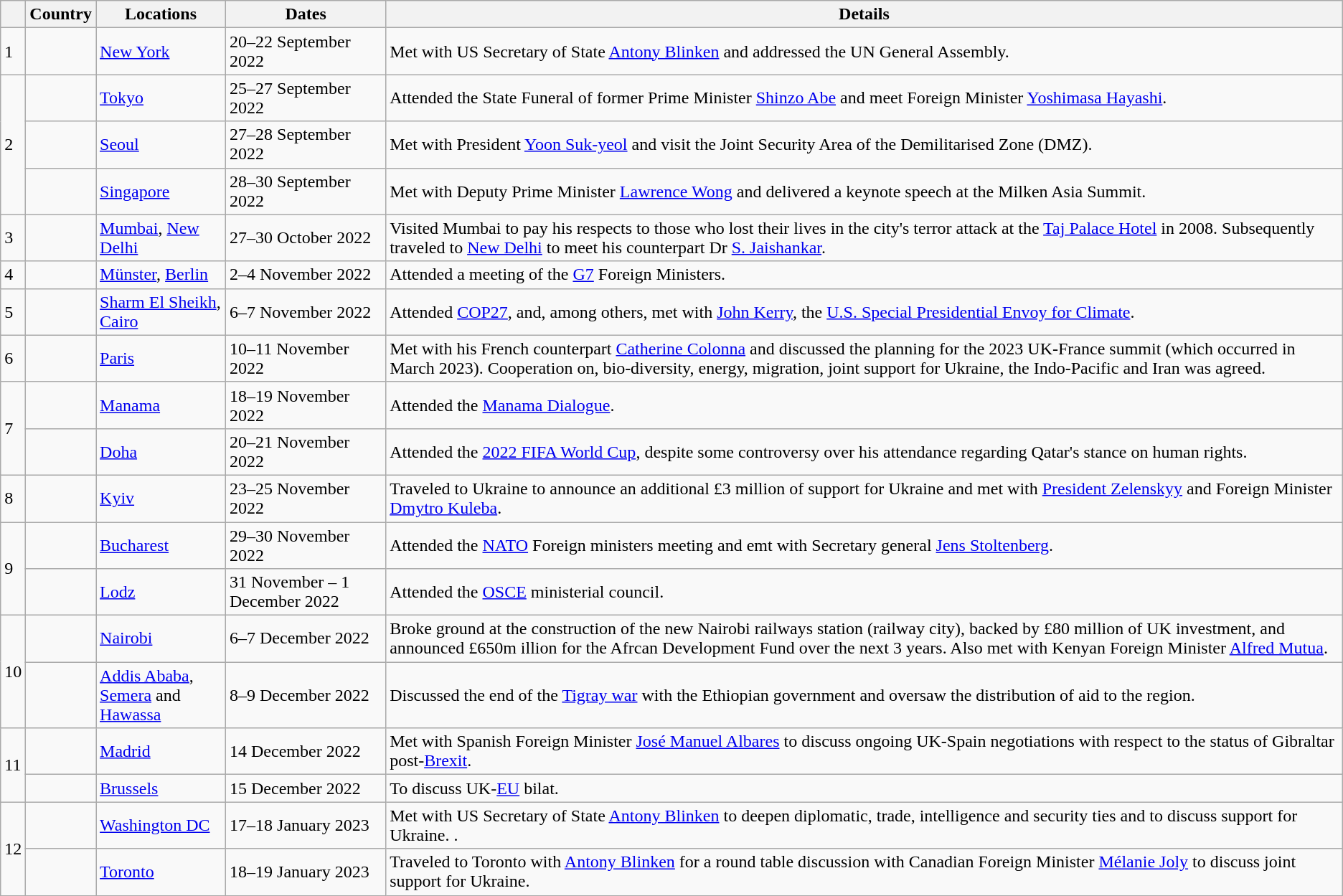<table class="wikitable sortable">
<tr>
<th></th>
<th>Country</th>
<th>Locations</th>
<th>Dates</th>
<th>Details</th>
</tr>
<tr>
<td rowspan="1">1</td>
<td></td>
<td><a href='#'>New York</a></td>
<td>20–22 September 2022</td>
<td>Met with US Secretary of State <a href='#'>Antony Blinken</a> and addressed the UN General Assembly.</td>
</tr>
<tr>
<td rowspan="3">2</td>
<td></td>
<td><a href='#'>Tokyo</a></td>
<td>25–27 September 2022</td>
<td>Attended the State Funeral of former Prime Minister <a href='#'>Shinzo Abe</a> and meet Foreign Minister <a href='#'>Yoshimasa Hayashi</a>.</td>
</tr>
<tr>
<td></td>
<td><a href='#'>Seoul</a></td>
<td>27–28 September 2022</td>
<td>Met with President <a href='#'>Yoon Suk-yeol</a> and visit the Joint Security Area of the Demilitarised Zone (DMZ).</td>
</tr>
<tr>
<td></td>
<td><a href='#'>Singapore</a></td>
<td>28–30 September 2022</td>
<td>Met with Deputy Prime Minister <a href='#'>Lawrence Wong</a> and delivered a keynote speech at the Milken Asia Summit.</td>
</tr>
<tr>
<td rowspan="1">3</td>
<td></td>
<td><a href='#'>Mumbai</a>, <a href='#'>New Delhi</a></td>
<td>27–30 October 2022</td>
<td>Visited Mumbai to pay his respects to those who lost their lives in the city's terror attack at the <a href='#'>Taj Palace Hotel</a> in 2008. Subsequently traveled to <a href='#'>New Delhi</a> to meet his counterpart Dr <a href='#'>S. Jaishankar</a>.</td>
</tr>
<tr>
<td rowspan="1">4</td>
<td></td>
<td><a href='#'>Münster</a>, <a href='#'>Berlin</a></td>
<td>2–4 November 2022</td>
<td>Attended a meeting of the <a href='#'>G7</a> Foreign Ministers.</td>
</tr>
<tr>
<td rowspan="1">5</td>
<td></td>
<td><a href='#'>Sharm El Sheikh</a>, <a href='#'>Cairo</a></td>
<td>6–7 November 2022</td>
<td>Attended <a href='#'>COP27</a>, and, among others, met with <a href='#'>John Kerry</a>, the <a href='#'>U.S. Special Presidential Envoy for Climate</a>.</td>
</tr>
<tr>
<td rowspan="1">6</td>
<td></td>
<td><a href='#'>Paris</a></td>
<td>10–11 November 2022</td>
<td>Met with his French counterpart <a href='#'>Catherine Colonna</a> and discussed the planning for the 2023 UK-France summit (which occurred in March 2023). Cooperation on, bio-diversity, energy, migration, joint support for Ukraine, the Indo-Pacific and Iran was agreed.</td>
</tr>
<tr>
<td rowspan="2">7</td>
<td></td>
<td><a href='#'>Manama</a></td>
<td>18–19 November 2022</td>
<td>Attended the <a href='#'>Manama Dialogue</a>.</td>
</tr>
<tr>
<td></td>
<td><a href='#'>Doha</a></td>
<td>20–21 November 2022</td>
<td>Attended the <a href='#'>2022 FIFA World Cup</a>, despite some controversy over his attendance regarding Qatar's stance on human rights.</td>
</tr>
<tr>
<td rowspan="1">8</td>
<td></td>
<td><a href='#'>Kyiv</a></td>
<td>23–25 November 2022</td>
<td>Traveled to Ukraine to announce an additional £3 million of support for Ukraine and met with <a href='#'>President Zelenskyy</a> and Foreign Minister <a href='#'>Dmytro Kuleba</a>.</td>
</tr>
<tr>
<td rowspan="2">9</td>
<td></td>
<td><a href='#'>Bucharest</a></td>
<td>29–30 November 2022</td>
<td>Attended the <a href='#'>NATO</a> Foreign ministers meeting and emt with Secretary general <a href='#'>Jens Stoltenberg</a>.</td>
</tr>
<tr>
<td></td>
<td><a href='#'>Lodz</a></td>
<td>31 November – 1 December 2022</td>
<td>Attended the <a href='#'>OSCE</a> ministerial council.</td>
</tr>
<tr>
<td rowspan="2">10</td>
<td></td>
<td><a href='#'>Nairobi</a></td>
<td>6–7 December 2022</td>
<td>Broke ground at the construction of the new Nairobi railways station (railway city), backed by £80 million of UK investment, and announced £650m illion for the Afrcan Development Fund over the next 3 years. Also met with Kenyan Foreign Minister <a href='#'>Alfred Mutua</a>.</td>
</tr>
<tr>
<td></td>
<td><a href='#'>Addis Ababa</a>,<br> <a href='#'>Semera</a> and <a href='#'>Hawassa</a></td>
<td>8–9 December 2022</td>
<td>Discussed the end of the <a href='#'>Tigray war</a> with the Ethiopian government and oversaw the distribution of aid to the region.</td>
</tr>
<tr>
<td rowspan="2">11</td>
<td></td>
<td><a href='#'>Madrid</a></td>
<td>14 December 2022</td>
<td>Met with Spanish Foreign Minister <a href='#'>José Manuel Albares</a> to discuss ongoing UK-Spain negotiations with respect to the status of Gibraltar post-<a href='#'>Brexit</a>.</td>
</tr>
<tr>
<td></td>
<td><a href='#'>Brussels</a></td>
<td>15 December 2022</td>
<td>To discuss UK-<a href='#'>EU</a> bilat.</td>
</tr>
<tr>
<td rowspan="2">12</td>
<td></td>
<td><a href='#'>Washington DC</a></td>
<td>17–18 January 2023</td>
<td>Met with US Secretary of State <a href='#'>Antony Blinken</a> to deepen diplomatic, trade, intelligence and security ties and to discuss support for Ukraine. .</td>
</tr>
<tr>
<td></td>
<td><a href='#'>Toronto</a></td>
<td>18–19 January 2023</td>
<td>Traveled to Toronto with <a href='#'>Antony Blinken</a> for a round table discussion with Canadian Foreign Minister <a href='#'>Mélanie Joly</a> to discuss joint support for Ukraine.</td>
</tr>
</table>
